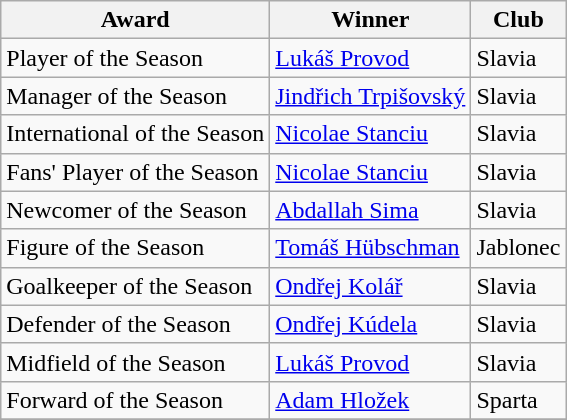<table class="wikitable">
<tr>
<th>Award</th>
<th>Winner</th>
<th>Club</th>
</tr>
<tr>
<td>Player of the Season</td>
<td> <a href='#'>Lukáš Provod</a></td>
<td>Slavia</td>
</tr>
<tr>
<td>Manager of the Season</td>
<td> <a href='#'>Jindřich Trpišovský</a></td>
<td>Slavia</td>
</tr>
<tr>
<td>International of the Season</td>
<td> <a href='#'>Nicolae Stanciu</a></td>
<td>Slavia</td>
</tr>
<tr>
<td>Fans' Player of the Season</td>
<td> <a href='#'>Nicolae Stanciu</a></td>
<td>Slavia</td>
</tr>
<tr>
<td>Newcomer of the Season</td>
<td> <a href='#'>Abdallah Sima</a></td>
<td>Slavia</td>
</tr>
<tr>
<td>Figure of the Season</td>
<td> <a href='#'>Tomáš Hübschman</a></td>
<td>Jablonec</td>
</tr>
<tr>
<td>Goalkeeper of the Season</td>
<td> <a href='#'>Ondřej Kolář</a></td>
<td>Slavia</td>
</tr>
<tr>
<td>Defender of the Season</td>
<td> <a href='#'>Ondřej Kúdela</a></td>
<td>Slavia</td>
</tr>
<tr>
<td>Midfield of the Season</td>
<td> <a href='#'>Lukáš Provod</a></td>
<td>Slavia</td>
</tr>
<tr>
<td>Forward of the Season</td>
<td> <a href='#'>Adam Hložek</a></td>
<td>Sparta</td>
</tr>
<tr>
</tr>
</table>
